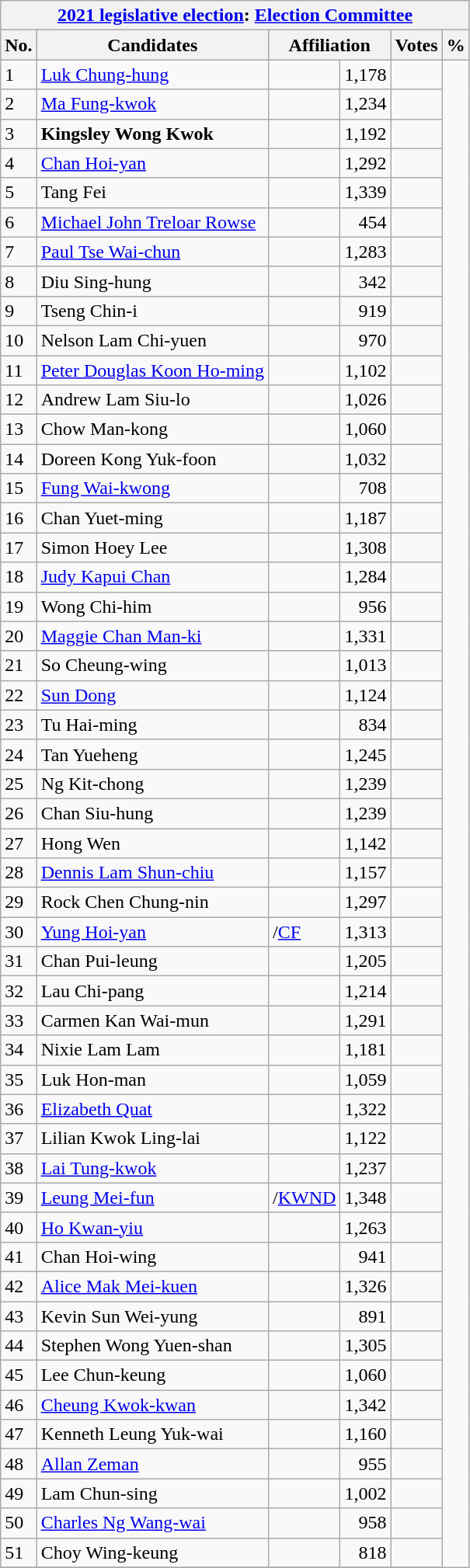<table class="wikitable sortable">
<tr>
<td colspan="6" style="background-color:#f2f2f2;margin-bottom:-1px;border:1px solid #aaa;padding:.2em .4em;margin-left:auto;margin-right:auto;text-align:center"><strong><a href='#'>2021 legislative election</a>: <a href='#'>Election Committee</a></strong></td>
</tr>
<tr>
<th>No.</th>
<th colspan=1>Candidates</th>
<th colspan=2>Affiliation</th>
<th>Votes</th>
<th>%</th>
</tr>
<tr>
<td>1</td>
<td><a href='#'>Luk Chung-hung</a></td>
<td></td>
<td align=right>1,178</td>
<td align=right></td>
</tr>
<tr>
<td>2</td>
<td><a href='#'>Ma Fung-kwok</a></td>
<td></td>
<td align=right>1,234</td>
<td align=right></td>
</tr>
<tr>
<td>3</td>
<td><strong>Kingsley Wong Kwok</strong></td>
<td></td>
<td align=right>1,192</td>
<td align=right></td>
</tr>
<tr>
<td>4</td>
<td><a href='#'>Chan Hoi-yan</a></td>
<td></td>
<td align=right>1,292</td>
<td align=right></td>
</tr>
<tr>
<td>5</td>
<td>Tang Fei</td>
<td></td>
<td align=right>1,339</td>
<td align=right></td>
</tr>
<tr>
<td>6</td>
<td><a href='#'>Michael John Treloar Rowse</a></td>
<td></td>
<td align=right>454</td>
<td align=right></td>
</tr>
<tr>
<td>7</td>
<td><a href='#'>Paul Tse Wai-chun</a></td>
<td></td>
<td align=right>1,283</td>
<td align=right></td>
</tr>
<tr>
<td>8</td>
<td>Diu Sing-hung</td>
<td></td>
<td align=right>342</td>
<td align=right></td>
</tr>
<tr>
<td>9</td>
<td>Tseng Chin-i</td>
<td></td>
<td align=right>919</td>
<td align=right></td>
</tr>
<tr>
<td>10</td>
<td>Nelson Lam Chi-yuen</td>
<td></td>
<td align=right>970</td>
<td align=right></td>
</tr>
<tr>
<td>11</td>
<td><a href='#'>Peter Douglas Koon Ho-ming</a></td>
<td></td>
<td align=right>1,102</td>
<td align=right></td>
</tr>
<tr>
<td>12</td>
<td>Andrew Lam Siu-lo</td>
<td></td>
<td align=right>1,026</td>
<td align=right></td>
</tr>
<tr>
<td>13</td>
<td>Chow Man-kong</td>
<td></td>
<td align=right>1,060</td>
<td align=right></td>
</tr>
<tr>
<td>14</td>
<td>Doreen Kong Yuk-foon</td>
<td></td>
<td align=right>1,032</td>
<td align=right></td>
</tr>
<tr>
<td>15</td>
<td><a href='#'>Fung Wai-kwong</a></td>
<td></td>
<td align="right">708</td>
<td align="right"></td>
</tr>
<tr>
<td>16</td>
<td>Chan Yuet-ming</td>
<td></td>
<td align=right>1,187</td>
<td align=right></td>
</tr>
<tr>
<td>17</td>
<td>Simon Hoey Lee</td>
<td></td>
<td align=right>1,308</td>
<td align=right></td>
</tr>
<tr>
<td>18</td>
<td><a href='#'>Judy Kapui Chan</a></td>
<td></td>
<td align="right">1,284</td>
<td align="right"></td>
</tr>
<tr>
<td>19</td>
<td>Wong Chi-him</td>
<td></td>
<td align="right">956</td>
<td align="right"></td>
</tr>
<tr>
<td>20</td>
<td><a href='#'>Maggie Chan Man-ki</a></td>
<td></td>
<td align="right">1,331</td>
<td align="right"></td>
</tr>
<tr>
<td>21</td>
<td>So Cheung-wing</td>
<td></td>
<td align="right">1,013</td>
<td align="right"></td>
</tr>
<tr>
<td>22</td>
<td><a href='#'>Sun Dong</a></td>
<td></td>
<td align="right">1,124</td>
<td align="right"></td>
</tr>
<tr>
<td>23</td>
<td>Tu Hai-ming</td>
<td></td>
<td align="right">834</td>
<td align="right"></td>
</tr>
<tr>
<td>24</td>
<td>Tan Yueheng</td>
<td></td>
<td align="right">1,245</td>
<td align="right"></td>
</tr>
<tr>
<td>25</td>
<td>Ng Kit-chong</td>
<td></td>
<td align="right">1,239</td>
<td align="right"></td>
</tr>
<tr>
<td>26</td>
<td>Chan Siu-hung</td>
<td></td>
<td align=right>1,239</td>
<td align=right></td>
</tr>
<tr>
<td>27</td>
<td>Hong Wen</td>
<td></td>
<td align="right">1,142</td>
<td align="right"></td>
</tr>
<tr>
<td>28</td>
<td><a href='#'>Dennis Lam Shun-chiu</a></td>
<td></td>
<td align=right>1,157</td>
<td align=right></td>
</tr>
<tr>
<td>29</td>
<td>Rock Chen Chung-nin</td>
<td></td>
<td align=right>1,297</td>
<td align=right></td>
</tr>
<tr>
<td>30</td>
<td><a href='#'>Yung Hoi-yan</a></td>
<td>/<a href='#'>CF</a></td>
<td align="right">1,313</td>
<td align="right"></td>
</tr>
<tr>
<td>31</td>
<td>Chan Pui-leung</td>
<td></td>
<td align="right">1,205</td>
<td align="right"></td>
</tr>
<tr>
<td>32</td>
<td>Lau Chi-pang</td>
<td></td>
<td align="right">1,214</td>
<td align="right"></td>
</tr>
<tr>
<td>33</td>
<td>Carmen Kan Wai-mun</td>
<td></td>
<td align="right">1,291</td>
<td align="right"></td>
</tr>
<tr>
<td>34</td>
<td>Nixie Lam Lam</td>
<td></td>
<td align="right">1,181</td>
<td align="right"></td>
</tr>
<tr>
<td>35</td>
<td>Luk Hon-man</td>
<td></td>
<td align="right">1,059</td>
<td align="right"></td>
</tr>
<tr>
<td>36</td>
<td><a href='#'>Elizabeth Quat</a></td>
<td></td>
<td align="right">1,322</td>
<td align="right"></td>
</tr>
<tr>
<td>37</td>
<td>Lilian Kwok Ling-lai</td>
<td></td>
<td align="right">1,122</td>
<td align="right"></td>
</tr>
<tr>
<td>38</td>
<td><a href='#'>Lai Tung-kwok</a></td>
<td></td>
<td align="right">1,237</td>
<td align="right"></td>
</tr>
<tr>
<td>39</td>
<td><a href='#'>Leung Mei-fun</a></td>
<td>/<a href='#'>KWND</a></td>
<td align="right">1,348</td>
<td align="right"></td>
</tr>
<tr>
<td>40</td>
<td><a href='#'>Ho Kwan-yiu</a></td>
<td></td>
<td align="right">1,263</td>
<td align="right"></td>
</tr>
<tr>
<td>41</td>
<td>Chan Hoi-wing</td>
<td></td>
<td align="right">941</td>
<td align="right"></td>
</tr>
<tr>
<td>42</td>
<td><a href='#'>Alice Mak Mei-kuen</a></td>
<td></td>
<td align="right">1,326</td>
<td align="right"></td>
</tr>
<tr>
<td>43</td>
<td>Kevin Sun Wei-yung</td>
<td></td>
<td align="right">891</td>
<td align="right"></td>
</tr>
<tr>
<td>44</td>
<td>Stephen Wong Yuen-shan</td>
<td></td>
<td align="right">1,305</td>
<td align="right"></td>
</tr>
<tr>
<td>45</td>
<td>Lee Chun-keung</td>
<td></td>
<td align="right">1,060</td>
<td align="right"></td>
</tr>
<tr>
<td>46</td>
<td><a href='#'>Cheung Kwok-kwan</a></td>
<td></td>
<td align="right">1,342</td>
<td align="right"></td>
</tr>
<tr>
<td>47</td>
<td>Kenneth Leung Yuk-wai</td>
<td></td>
<td align="right">1,160</td>
<td align="right"></td>
</tr>
<tr>
<td>48</td>
<td><a href='#'>Allan Zeman</a></td>
<td></td>
<td align="right">955</td>
<td align="right"></td>
</tr>
<tr>
<td>49</td>
<td>Lam Chun-sing</td>
<td></td>
<td align="right">1,002</td>
<td align="right"></td>
</tr>
<tr>
<td>50</td>
<td><a href='#'>Charles Ng Wang-wai</a></td>
<td></td>
<td align=right>958</td>
<td align=right></td>
</tr>
<tr>
<td>51</td>
<td>Choy Wing-keung</td>
<td></td>
<td align="right">818</td>
<td align="right"></td>
</tr>
<tr>
</tr>
</table>
